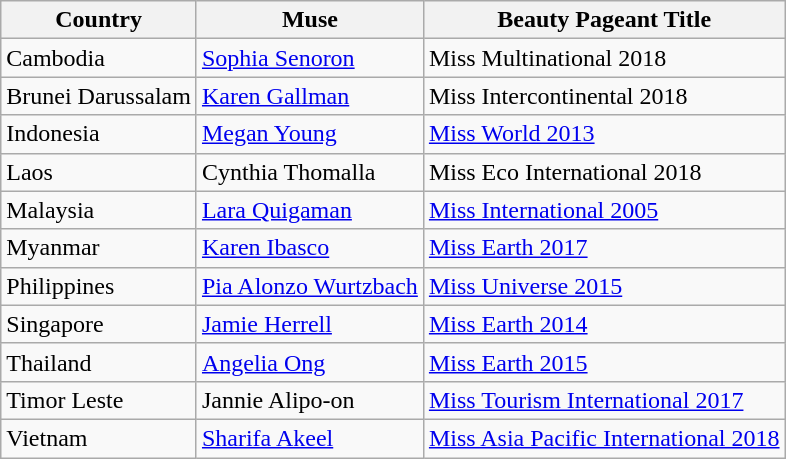<table class="wikitable">
<tr>
<th>Country</th>
<th>Muse</th>
<th>Beauty Pageant Title</th>
</tr>
<tr>
<td>Cambodia</td>
<td><a href='#'>Sophia Senoron</a></td>
<td>Miss Multinational 2018</td>
</tr>
<tr>
<td>Brunei Darussalam</td>
<td><a href='#'>Karen Gallman</a></td>
<td>Miss Intercontinental 2018</td>
</tr>
<tr>
<td>Indonesia</td>
<td><a href='#'>Megan Young</a></td>
<td><a href='#'>Miss World 2013</a></td>
</tr>
<tr>
<td>Laos</td>
<td>Cynthia Thomalla</td>
<td>Miss Eco International 2018</td>
</tr>
<tr>
<td>Malaysia</td>
<td><a href='#'>Lara Quigaman</a></td>
<td><a href='#'>Miss International 2005</a></td>
</tr>
<tr>
<td>Myanmar</td>
<td><a href='#'>Karen Ibasco</a></td>
<td><a href='#'>Miss Earth 2017</a></td>
</tr>
<tr>
<td>Philippines</td>
<td><a href='#'>Pia Alonzo Wurtzbach</a></td>
<td><a href='#'>Miss Universe 2015</a></td>
</tr>
<tr>
<td>Singapore</td>
<td><a href='#'>Jamie Herrell</a></td>
<td><a href='#'>Miss Earth 2014</a></td>
</tr>
<tr>
<td>Thailand</td>
<td><a href='#'>Angelia Ong</a></td>
<td><a href='#'>Miss Earth 2015</a></td>
</tr>
<tr>
<td>Timor Leste</td>
<td>Jannie Alipo-on</td>
<td><a href='#'>Miss Tourism International 2017</a></td>
</tr>
<tr>
<td>Vietnam</td>
<td><a href='#'>Sharifa Akeel</a></td>
<td><a href='#'>Miss Asia Pacific International 2018</a></td>
</tr>
</table>
